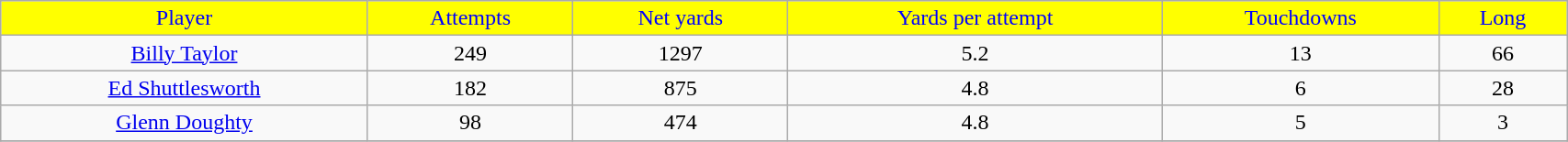<table class="wikitable" width="90%">
<tr align="center"  style="background:yellow;color:blue;">
<td>Player</td>
<td>Attempts</td>
<td>Net yards</td>
<td>Yards per attempt</td>
<td>Touchdowns</td>
<td>Long</td>
</tr>
<tr align="center" bgcolor="">
<td><a href='#'>Billy Taylor</a></td>
<td>249</td>
<td>1297</td>
<td>5.2</td>
<td>13</td>
<td>66</td>
</tr>
<tr align="center" bgcolor="">
<td><a href='#'>Ed Shuttlesworth</a></td>
<td>182</td>
<td>875</td>
<td>4.8</td>
<td>6</td>
<td>28</td>
</tr>
<tr align="center" bgcolor="">
<td><a href='#'>Glenn Doughty</a></td>
<td>98</td>
<td>474</td>
<td>4.8</td>
<td>5</td>
<td>3</td>
</tr>
<tr>
</tr>
</table>
